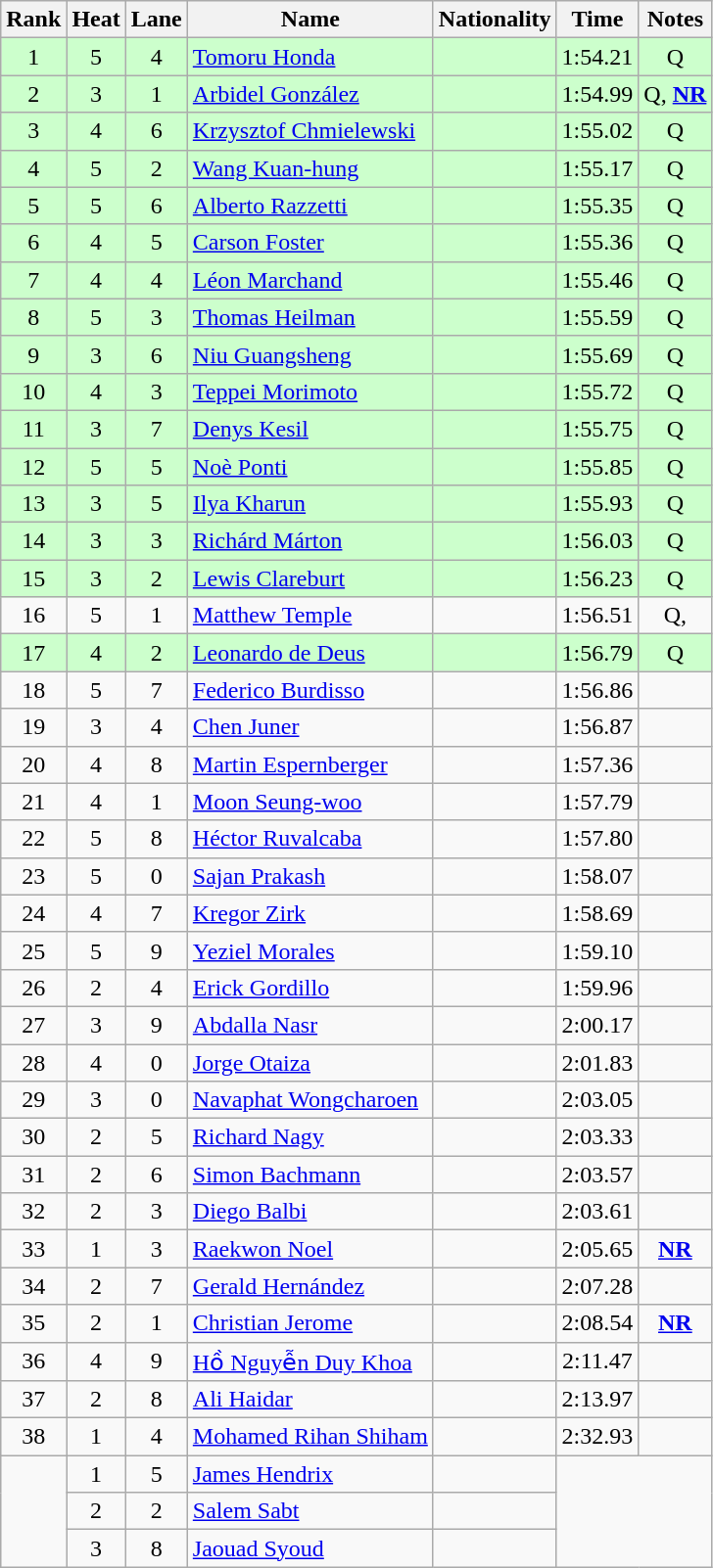<table class="wikitable sortable" style="text-align:center">
<tr>
<th>Rank</th>
<th>Heat</th>
<th>Lane</th>
<th>Name</th>
<th>Nationality</th>
<th>Time</th>
<th>Notes</th>
</tr>
<tr bgcolor=ccffcc>
<td>1</td>
<td>5</td>
<td>4</td>
<td align=left><a href='#'>Tomoru Honda</a></td>
<td align=left></td>
<td>1:54.21</td>
<td>Q</td>
</tr>
<tr bgcolor=ccffcc>
<td>2</td>
<td>3</td>
<td>1</td>
<td align=left><a href='#'>Arbidel González</a></td>
<td align=left></td>
<td>1:54.99</td>
<td>Q, <strong><a href='#'>NR</a></strong></td>
</tr>
<tr bgcolor=ccffcc>
<td>3</td>
<td>4</td>
<td>6</td>
<td align=left><a href='#'>Krzysztof Chmielewski</a></td>
<td align=left></td>
<td>1:55.02</td>
<td>Q</td>
</tr>
<tr bgcolor=ccffcc>
<td>4</td>
<td>5</td>
<td>2</td>
<td align=left><a href='#'>Wang Kuan-hung</a></td>
<td align=left></td>
<td>1:55.17</td>
<td>Q</td>
</tr>
<tr bgcolor=ccffcc>
<td>5</td>
<td>5</td>
<td>6</td>
<td align=left><a href='#'>Alberto Razzetti</a></td>
<td align=left></td>
<td>1:55.35</td>
<td>Q</td>
</tr>
<tr bgcolor=ccffcc>
<td>6</td>
<td>4</td>
<td>5</td>
<td align=left><a href='#'>Carson Foster</a></td>
<td align=left></td>
<td>1:55.36</td>
<td>Q</td>
</tr>
<tr bgcolor=ccffcc>
<td>7</td>
<td>4</td>
<td>4</td>
<td align=left><a href='#'>Léon Marchand</a></td>
<td align=left></td>
<td>1:55.46</td>
<td>Q</td>
</tr>
<tr bgcolor=ccffcc>
<td>8</td>
<td>5</td>
<td>3</td>
<td align=left><a href='#'>Thomas Heilman</a></td>
<td align=left></td>
<td>1:55.59</td>
<td>Q</td>
</tr>
<tr bgcolor=ccffcc>
<td>9</td>
<td>3</td>
<td>6</td>
<td align=left><a href='#'>Niu Guangsheng</a></td>
<td align=left></td>
<td>1:55.69</td>
<td>Q</td>
</tr>
<tr bgcolor=ccffcc>
<td>10</td>
<td>4</td>
<td>3</td>
<td align=left><a href='#'>Teppei Morimoto</a></td>
<td align=left></td>
<td>1:55.72</td>
<td>Q</td>
</tr>
<tr bgcolor=ccffcc>
<td>11</td>
<td>3</td>
<td>7</td>
<td align=left><a href='#'>Denys Kesil</a></td>
<td align=left></td>
<td>1:55.75</td>
<td>Q</td>
</tr>
<tr bgcolor=ccffcc>
<td>12</td>
<td>5</td>
<td>5</td>
<td align=left><a href='#'>Noè Ponti</a></td>
<td align=left></td>
<td>1:55.85</td>
<td>Q</td>
</tr>
<tr bgcolor=ccffcc>
<td>13</td>
<td>3</td>
<td>5</td>
<td align=left><a href='#'>Ilya Kharun</a></td>
<td align=left></td>
<td>1:55.93</td>
<td>Q</td>
</tr>
<tr bgcolor=ccffcc>
<td>14</td>
<td>3</td>
<td>3</td>
<td align=left><a href='#'>Richárd Márton</a></td>
<td align=left></td>
<td>1:56.03</td>
<td>Q</td>
</tr>
<tr bgcolor=ccffcc>
<td>15</td>
<td>3</td>
<td>2</td>
<td align=left><a href='#'>Lewis Clareburt</a></td>
<td align=left></td>
<td>1:56.23</td>
<td>Q</td>
</tr>
<tr>
<td>16</td>
<td>5</td>
<td>1</td>
<td align=left><a href='#'>Matthew Temple</a></td>
<td align=left></td>
<td>1:56.51</td>
<td>Q, </td>
</tr>
<tr bgcolor=ccffcc>
<td>17</td>
<td>4</td>
<td>2</td>
<td align=left><a href='#'>Leonardo de Deus</a></td>
<td align=left></td>
<td>1:56.79</td>
<td>Q</td>
</tr>
<tr>
<td>18</td>
<td>5</td>
<td>7</td>
<td align=left><a href='#'>Federico Burdisso</a></td>
<td align=left></td>
<td>1:56.86</td>
<td></td>
</tr>
<tr>
<td>19</td>
<td>3</td>
<td>4</td>
<td align=left><a href='#'>Chen Juner</a></td>
<td align=left></td>
<td>1:56.87</td>
<td></td>
</tr>
<tr>
<td>20</td>
<td>4</td>
<td>8</td>
<td align=left><a href='#'>Martin Espernberger</a></td>
<td align=left></td>
<td>1:57.36</td>
<td></td>
</tr>
<tr>
<td>21</td>
<td>4</td>
<td>1</td>
<td align=left><a href='#'>Moon Seung-woo</a></td>
<td align=left></td>
<td>1:57.79</td>
<td></td>
</tr>
<tr>
<td>22</td>
<td>5</td>
<td>8</td>
<td align=left><a href='#'>Héctor Ruvalcaba</a></td>
<td align=left></td>
<td>1:57.80</td>
<td></td>
</tr>
<tr>
<td>23</td>
<td>5</td>
<td>0</td>
<td align=left><a href='#'>Sajan Prakash</a></td>
<td align=left></td>
<td>1:58.07</td>
<td></td>
</tr>
<tr>
<td>24</td>
<td>4</td>
<td>7</td>
<td align=left><a href='#'>Kregor Zirk</a></td>
<td align=left></td>
<td>1:58.69</td>
<td></td>
</tr>
<tr>
<td>25</td>
<td>5</td>
<td>9</td>
<td align=left><a href='#'>Yeziel Morales</a></td>
<td align=left></td>
<td>1:59.10</td>
<td></td>
</tr>
<tr>
<td>26</td>
<td>2</td>
<td>4</td>
<td align=left><a href='#'>Erick Gordillo</a></td>
<td align=left></td>
<td>1:59.96</td>
<td></td>
</tr>
<tr>
<td>27</td>
<td>3</td>
<td>9</td>
<td align=left><a href='#'>Abdalla Nasr</a></td>
<td align=left></td>
<td>2:00.17</td>
<td></td>
</tr>
<tr>
<td>28</td>
<td>4</td>
<td>0</td>
<td align=left><a href='#'>Jorge Otaiza</a></td>
<td align=left></td>
<td>2:01.83</td>
<td></td>
</tr>
<tr>
<td>29</td>
<td>3</td>
<td>0</td>
<td align=left><a href='#'>Navaphat Wongcharoen</a></td>
<td align=left></td>
<td>2:03.05</td>
<td></td>
</tr>
<tr>
<td>30</td>
<td>2</td>
<td>5</td>
<td align=left><a href='#'>Richard Nagy</a></td>
<td align=left></td>
<td>2:03.33</td>
<td></td>
</tr>
<tr>
<td>31</td>
<td>2</td>
<td>6</td>
<td align=left><a href='#'>Simon Bachmann</a></td>
<td align=left></td>
<td>2:03.57</td>
<td></td>
</tr>
<tr>
<td>32</td>
<td>2</td>
<td>3</td>
<td align=left><a href='#'>Diego Balbi</a></td>
<td align=left></td>
<td>2:03.61</td>
<td></td>
</tr>
<tr>
<td>33</td>
<td>1</td>
<td>3</td>
<td align=left><a href='#'>Raekwon Noel</a></td>
<td align=left></td>
<td>2:05.65</td>
<td><strong><a href='#'>NR</a></strong></td>
</tr>
<tr>
<td>34</td>
<td>2</td>
<td>7</td>
<td align=left><a href='#'>Gerald Hernández</a></td>
<td align=left></td>
<td>2:07.28</td>
<td></td>
</tr>
<tr>
<td>35</td>
<td>2</td>
<td>1</td>
<td align=left><a href='#'>Christian Jerome</a></td>
<td align=left></td>
<td>2:08.54</td>
<td><strong><a href='#'>NR</a></strong></td>
</tr>
<tr>
<td>36</td>
<td>4</td>
<td>9</td>
<td align=left><a href='#'>Hồ Nguyễn Duy Khoa</a></td>
<td align=left></td>
<td>2:11.47</td>
<td></td>
</tr>
<tr>
<td>37</td>
<td>2</td>
<td>8</td>
<td align=left><a href='#'>Ali Haidar</a></td>
<td align=left></td>
<td>2:13.97</td>
<td></td>
</tr>
<tr>
<td>38</td>
<td>1</td>
<td>4</td>
<td align=left><a href='#'>Mohamed Rihan Shiham</a></td>
<td align=left></td>
<td>2:32.93</td>
<td></td>
</tr>
<tr>
<td rowspan=3></td>
<td>1</td>
<td>5</td>
<td align=left><a href='#'>James Hendrix</a></td>
<td align=left></td>
<td rowspan=3 colspan=2></td>
</tr>
<tr>
<td>2</td>
<td>2</td>
<td align=left><a href='#'>Salem Sabt</a></td>
<td align=left></td>
</tr>
<tr>
<td>3</td>
<td>8</td>
<td align=left><a href='#'>Jaouad Syoud</a></td>
<td align=left></td>
</tr>
</table>
